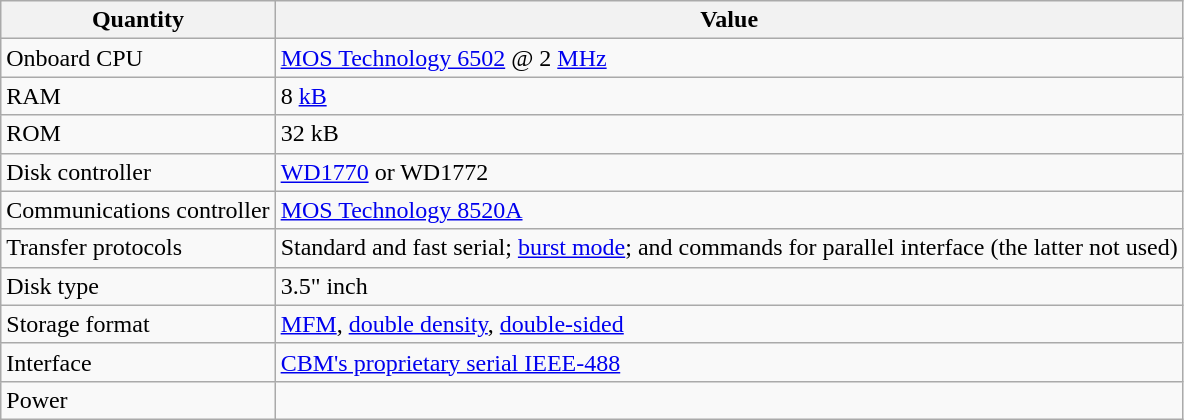<table class=wikitable>
<tr>
<th>Quantity</th>
<th>Value</th>
</tr>
<tr>
<td>Onboard CPU</td>
<td><a href='#'>MOS Technology 6502</a> @ 2 <a href='#'>MHz</a></td>
</tr>
<tr>
<td>RAM</td>
<td>8 <a href='#'>kB</a></td>
</tr>
<tr>
<td>ROM</td>
<td>32 kB</td>
</tr>
<tr>
<td>Disk controller</td>
<td><a href='#'>WD1770</a> or WD1772</td>
</tr>
<tr>
<td>Communications controller</td>
<td><a href='#'>MOS Technology 8520A</a></td>
</tr>
<tr>
<td>Transfer protocols</td>
<td>Standard and fast serial; <a href='#'>burst mode</a>; and commands for parallel interface (the latter not used)</td>
</tr>
<tr>
<td>Disk type</td>
<td>3.5" inch</td>
</tr>
<tr>
<td>Storage format</td>
<td><a href='#'>MFM</a>, <a href='#'>double density</a>, <a href='#'>double-sided</a></td>
</tr>
<tr>
<td>Interface</td>
<td><a href='#'>CBM's proprietary serial IEEE-488</a></td>
</tr>
<tr>
<td>Power</td>
<td> <br>  </td>
</tr>
</table>
